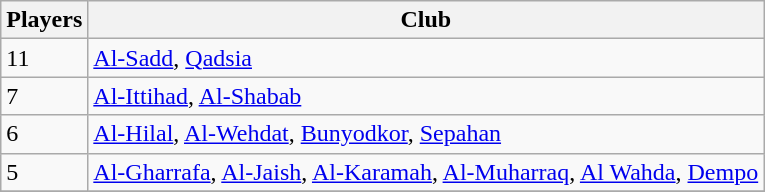<table class="wikitable">
<tr>
<th>Players</th>
<th>Club</th>
</tr>
<tr>
<td>11</td>
<td> <a href='#'>Al-Sadd</a>,  <a href='#'>Qadsia</a></td>
</tr>
<tr>
<td>7</td>
<td> <a href='#'>Al-Ittihad</a>,  <a href='#'>Al-Shabab</a></td>
</tr>
<tr>
<td>6</td>
<td> <a href='#'>Al-Hilal</a>,  <a href='#'>Al-Wehdat</a>,  <a href='#'>Bunyodkor</a>,  <a href='#'>Sepahan</a></td>
</tr>
<tr>
<td>5</td>
<td> <a href='#'>Al-Gharrafa</a>,  <a href='#'>Al-Jaish</a>,  <a href='#'>Al-Karamah</a>,  <a href='#'>Al-Muharraq</a>,  <a href='#'>Al Wahda</a>,  <a href='#'>Dempo</a></td>
</tr>
<tr>
</tr>
</table>
